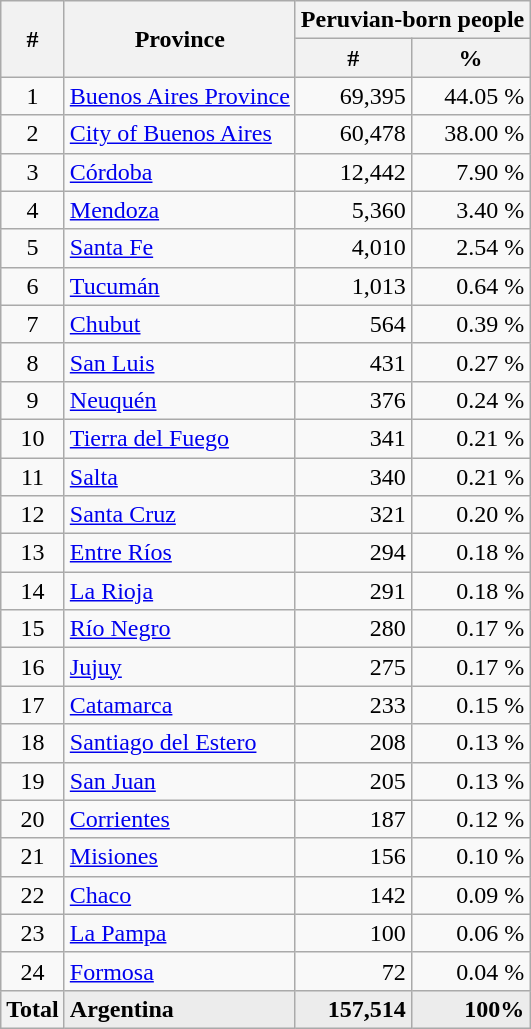<table class="wikitable sortable">
<tr>
<th rowspan="2">#</th>
<th rowspan="2">Province</th>
<th colspan="2">Peruvian-born people</th>
</tr>
<tr>
<th>#</th>
<th>%</th>
</tr>
<tr>
<td align=center>1</td>
<td> <a href='#'>Buenos Aires Province</a></td>
<td align=right>69,395</td>
<td align=right>44.05 %</td>
</tr>
<tr>
<td align=center>2</td>
<td> <a href='#'>City of Buenos Aires</a></td>
<td align=right>60,478</td>
<td align=right>38.00 %</td>
</tr>
<tr>
<td align=center>3</td>
<td> <a href='#'>Córdoba</a></td>
<td align=right>12,442</td>
<td align=right>7.90 %</td>
</tr>
<tr>
<td align=center>4</td>
<td> <a href='#'>Mendoza</a></td>
<td align=right>5,360</td>
<td align=right>3.40 %</td>
</tr>
<tr>
<td align=center>5</td>
<td> <a href='#'>Santa Fe</a></td>
<td align=right>4,010</td>
<td align=right>2.54 %</td>
</tr>
<tr>
<td align=center>6</td>
<td> <a href='#'>Tucumán</a></td>
<td align=right>1,013</td>
<td align=right>0.64 %</td>
</tr>
<tr>
<td align=center>7</td>
<td> <a href='#'>Chubut</a></td>
<td align=right>564</td>
<td align=right>0.39 %</td>
</tr>
<tr>
<td align=center>8</td>
<td> <a href='#'>San Luis</a></td>
<td align=right>431</td>
<td align=right>0.27 %</td>
</tr>
<tr>
<td align=center>9</td>
<td> <a href='#'>Neuquén</a></td>
<td align=right>376</td>
<td align=right>0.24 %</td>
</tr>
<tr>
<td align=center>10</td>
<td> <a href='#'>Tierra del Fuego</a></td>
<td align=right>341</td>
<td align=right>0.21 %</td>
</tr>
<tr>
<td align=center>11</td>
<td> <a href='#'>Salta</a></td>
<td align=right>340</td>
<td align=right>0.21 %</td>
</tr>
<tr>
<td align=center>12</td>
<td> <a href='#'>Santa Cruz</a></td>
<td align=right>321</td>
<td align=right>0.20 %</td>
</tr>
<tr>
<td align=center>13</td>
<td> <a href='#'>Entre Ríos</a></td>
<td align=right>294</td>
<td align=right>0.18 %</td>
</tr>
<tr>
<td align=center>14</td>
<td> <a href='#'>La Rioja</a></td>
<td align=right>291</td>
<td align=right>0.18 %</td>
</tr>
<tr>
<td align=center>15</td>
<td> <a href='#'>Río Negro</a></td>
<td align=right>280</td>
<td align=right>0.17 %</td>
</tr>
<tr>
<td align=center>16</td>
<td> <a href='#'>Jujuy</a></td>
<td align=right>275</td>
<td align=right>0.17 %</td>
</tr>
<tr>
<td align=center>17</td>
<td> <a href='#'>Catamarca</a></td>
<td align=right>233</td>
<td align=right>0.15 %</td>
</tr>
<tr>
<td align=center>18</td>
<td> <a href='#'>Santiago del Estero</a></td>
<td align=right>208</td>
<td align=right>0.13 %</td>
</tr>
<tr>
<td align=center>19</td>
<td> <a href='#'>San Juan</a></td>
<td align=right>205</td>
<td align=right>0.13 %</td>
</tr>
<tr>
<td align=center>20</td>
<td> <a href='#'>Corrientes</a></td>
<td align=right>187</td>
<td align=right>0.12 %</td>
</tr>
<tr>
<td align=center>21</td>
<td> <a href='#'>Misiones</a></td>
<td align=right>156</td>
<td align=right>0.10 %</td>
</tr>
<tr>
<td align=center>22</td>
<td> <a href='#'>Chaco</a></td>
<td align=right>142</td>
<td align=right>0.09 %</td>
</tr>
<tr>
<td align=center>23</td>
<td> <a href='#'>La Pampa</a></td>
<td align=right>100</td>
<td align=right>0.06 %</td>
</tr>
<tr>
<td align=center>24</td>
<td> <a href='#'>Formosa</a></td>
<td align=right>72</td>
<td align=right>0.04 %</td>
</tr>
<tr>
<th>Total</th>
<td style="background:#ececec;" align=left> <strong>Argentina</strong></td>
<td style="background:#ececec;" align=right><strong>157,514</strong></td>
<td style="background:#ececec;"  align=right><strong>100%</strong></td>
</tr>
</table>
